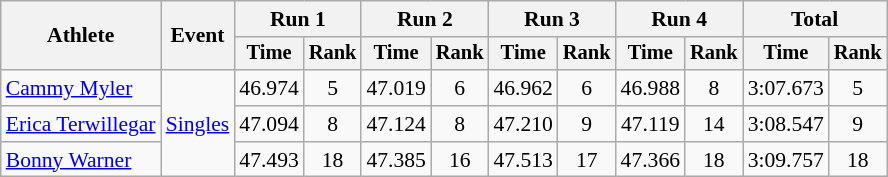<table class=wikitable style=font-size:90%;text-align:center>
<tr>
<th rowspan=2>Athlete</th>
<th rowspan=2>Event</th>
<th colspan=2>Run 1</th>
<th colspan=2>Run 2</th>
<th colspan=2>Run 3</th>
<th colspan=2>Run 4</th>
<th colspan=2>Total</th>
</tr>
<tr style=font-size:95%>
<th>Time</th>
<th>Rank</th>
<th>Time</th>
<th>Rank</th>
<th>Time</th>
<th>Rank</th>
<th>Time</th>
<th>Rank</th>
<th>Time</th>
<th>Rank</th>
</tr>
<tr>
<td align=left><a href='#'>Cammy Myler</a></td>
<td align=left rowspan=3><a href='#'>Singles</a></td>
<td>46.974</td>
<td>5</td>
<td>47.019</td>
<td>6</td>
<td>46.962</td>
<td>6</td>
<td>46.988</td>
<td>8</td>
<td>3:07.673</td>
<td>5</td>
</tr>
<tr>
<td align=left><a href='#'>Erica Terwillegar</a></td>
<td>47.094</td>
<td>8</td>
<td>47.124</td>
<td>8</td>
<td>47.210</td>
<td>9</td>
<td>47.119</td>
<td>14</td>
<td>3:08.547</td>
<td>9</td>
</tr>
<tr>
<td align=left><a href='#'>Bonny Warner</a></td>
<td>47.493</td>
<td>18</td>
<td>47.385</td>
<td>16</td>
<td>47.513</td>
<td>17</td>
<td>47.366</td>
<td>18</td>
<td>3:09.757</td>
<td>18</td>
</tr>
</table>
